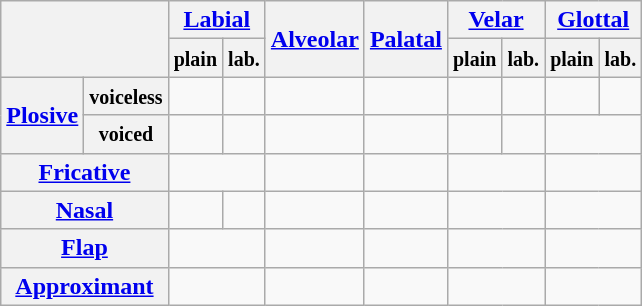<table class="wikitable" style="text-align:center">
<tr>
<th colspan="2" rowspan="2"></th>
<th colspan="2"><a href='#'>Labial</a></th>
<th rowspan="2"><a href='#'>Alveolar</a></th>
<th rowspan="2"><a href='#'>Palatal</a></th>
<th colspan="2"><a href='#'>Velar</a></th>
<th colspan="2"><a href='#'>Glottal</a></th>
</tr>
<tr>
<th><small>plain</small></th>
<th><small>lab.</small></th>
<th><small>plain</small></th>
<th><small>lab.</small></th>
<th><small>plain</small></th>
<th><small>lab.</small></th>
</tr>
<tr>
<th rowspan="2"><a href='#'>Plosive</a></th>
<th><small>voiceless</small></th>
<td></td>
<td></td>
<td></td>
<td></td>
<td></td>
<td></td>
<td></td>
<td></td>
</tr>
<tr>
<th><small>voiced</small></th>
<td></td>
<td></td>
<td></td>
<td></td>
<td></td>
<td></td>
<td colspan="2"></td>
</tr>
<tr>
<th colspan="2"><a href='#'>Fricative</a></th>
<td colspan="2"></td>
<td></td>
<td></td>
<td colspan="2"></td>
<td colspan="2"></td>
</tr>
<tr>
<th colspan="2"><a href='#'>Nasal</a></th>
<td></td>
<td></td>
<td></td>
<td></td>
<td colspan="2"></td>
<td colspan="2"></td>
</tr>
<tr>
<th colspan="2"><a href='#'>Flap</a></th>
<td colspan="2"></td>
<td></td>
<td></td>
<td colspan="2"></td>
<td colspan="2"></td>
</tr>
<tr>
<th colspan="2"><a href='#'>Approximant</a></th>
<td colspan="2"></td>
<td></td>
<td></td>
<td colspan="2"></td>
<td colspan="2"></td>
</tr>
</table>
